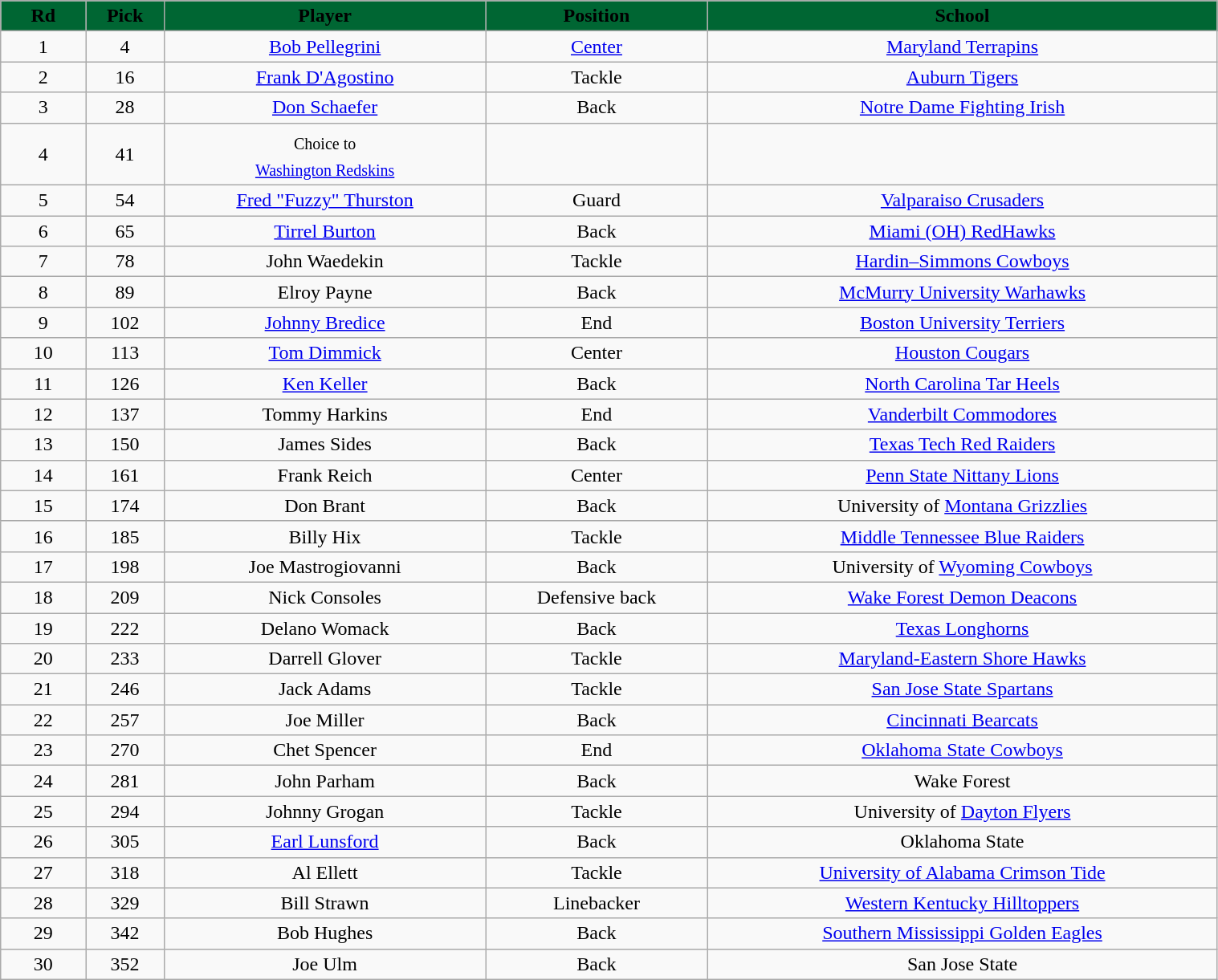<table class="wikitable sortable sortable" style="width:80%">
<tr>
<th width=7% style="background:#006633;"><span><strong>Rd</strong> </span></th>
<th !width=5% style="background:#006633;"><span> <strong>Pick</strong> </span></th>
<th !width=15% style="background:#006633;"><span><strong>Player</strong></span></th>
<th !width=5% style="background:#006633;"><span><strong>Position</strong></span></th>
<th !width=15% style="background:#006633;"><span> <strong>School</strong> </span></th>
</tr>
<tr align="center" bgcolor="">
<td>1</td>
<td>4</td>
<td><a href='#'>Bob Pellegrini</a></td>
<td><a href='#'>Center</a></td>
<td><a href='#'>Maryland Terrapins</a></td>
</tr>
<tr align="center" bgcolor="">
<td>2</td>
<td>16</td>
<td><a href='#'>Frank D'Agostino</a></td>
<td>Tackle</td>
<td><a href='#'>Auburn Tigers</a></td>
</tr>
<tr align="center" bgcolor="">
<td>3</td>
<td>28</td>
<td><a href='#'>Don Schaefer</a></td>
<td>Back</td>
<td><a href='#'>Notre Dame Fighting Irish</a></td>
</tr>
<tr align="center">
<td>4</td>
<td>41</td>
<td><sub>Choice to <br> <a href='#'>Washington Redskins</a></sub></td>
<td></td>
<td></td>
</tr>
<tr align="center" bgcolor="">
<td>5</td>
<td>54</td>
<td><a href='#'>Fred "Fuzzy" Thurston</a></td>
<td>Guard</td>
<td><a href='#'>Valparaiso Crusaders</a></td>
</tr>
<tr align="center" bgcolor="">
<td>6</td>
<td>65</td>
<td><a href='#'>Tirrel Burton</a></td>
<td>Back</td>
<td><a href='#'>Miami (OH) RedHawks</a></td>
</tr>
<tr align="center" bgcolor="">
<td>7</td>
<td>78</td>
<td>John Waedekin</td>
<td>Tackle</td>
<td><a href='#'>Hardin–Simmons Cowboys</a></td>
</tr>
<tr align="center" bgcolor="">
<td>8</td>
<td>89</td>
<td>Elroy Payne</td>
<td>Back</td>
<td><a href='#'>McMurry University Warhawks</a></td>
</tr>
<tr align="center" bgcolor="">
<td>9</td>
<td>102</td>
<td><a href='#'>Johnny Bredice</a></td>
<td>End</td>
<td><a href='#'>Boston University Terriers</a></td>
</tr>
<tr align="center" bgcolor="">
<td>10</td>
<td>113</td>
<td><a href='#'>Tom Dimmick</a></td>
<td>Center</td>
<td><a href='#'>Houston Cougars</a></td>
</tr>
<tr align="center" bgcolor="">
<td>11</td>
<td>126</td>
<td><a href='#'>Ken Keller</a></td>
<td>Back</td>
<td><a href='#'>North Carolina Tar Heels</a></td>
</tr>
<tr align="center" bgcolor="">
<td>12</td>
<td>137</td>
<td>Tommy Harkins</td>
<td>End</td>
<td><a href='#'>Vanderbilt Commodores</a></td>
</tr>
<tr align="center" bgcolor="">
<td>13</td>
<td>150</td>
<td>James Sides</td>
<td>Back</td>
<td><a href='#'>Texas Tech Red Raiders</a></td>
</tr>
<tr align="center" bgcolor="">
<td>14</td>
<td>161</td>
<td>Frank Reich</td>
<td>Center</td>
<td><a href='#'>Penn State Nittany Lions</a></td>
</tr>
<tr align="center" bgcolor="">
<td>15</td>
<td>174</td>
<td>Don Brant</td>
<td>Back</td>
<td>University of <a href='#'>Montana Grizzlies</a></td>
</tr>
<tr align="center" bgcolor="">
<td>16</td>
<td>185</td>
<td>Billy Hix</td>
<td>Tackle</td>
<td><a href='#'>Middle Tennessee Blue Raiders</a></td>
</tr>
<tr align="center" bgcolor="">
<td>17</td>
<td>198</td>
<td>Joe Mastrogiovanni</td>
<td>Back</td>
<td>University of <a href='#'>Wyoming Cowboys</a></td>
</tr>
<tr align="center" bgcolor="">
<td>18</td>
<td>209</td>
<td>Nick Consoles</td>
<td>Defensive back</td>
<td><a href='#'>Wake Forest Demon Deacons</a></td>
</tr>
<tr align="center" bgcolor="">
<td>19</td>
<td>222</td>
<td>Delano Womack</td>
<td>Back</td>
<td><a href='#'>Texas Longhorns</a></td>
</tr>
<tr align="center" bgcolor="">
<td>20</td>
<td>233</td>
<td>Darrell Glover</td>
<td>Tackle</td>
<td><a href='#'>Maryland-Eastern Shore Hawks</a></td>
</tr>
<tr align="center" bgcolor="">
<td>21</td>
<td>246</td>
<td>Jack Adams</td>
<td>Tackle</td>
<td><a href='#'>San Jose State Spartans</a></td>
</tr>
<tr align="center" bgcolor="">
<td>22</td>
<td>257</td>
<td>Joe Miller</td>
<td>Back</td>
<td><a href='#'>Cincinnati Bearcats</a></td>
</tr>
<tr align="center" bgcolor="">
<td>23</td>
<td>270</td>
<td>Chet Spencer</td>
<td>End</td>
<td><a href='#'>Oklahoma State Cowboys</a></td>
</tr>
<tr align="center" bgcolor="">
<td>24</td>
<td>281</td>
<td>John Parham</td>
<td>Back</td>
<td>Wake Forest</td>
</tr>
<tr align="center" bgcolor="">
<td>25</td>
<td>294</td>
<td>Johnny Grogan</td>
<td>Tackle</td>
<td>University of <a href='#'>Dayton Flyers</a></td>
</tr>
<tr align="center" bgcolor="">
<td>26</td>
<td>305</td>
<td><a href='#'>Earl Lunsford</a></td>
<td>Back</td>
<td>Oklahoma State</td>
</tr>
<tr align="center" bgcolor="">
<td>27</td>
<td>318</td>
<td>Al Ellett</td>
<td>Tackle</td>
<td><a href='#'>University of Alabama Crimson Tide</a></td>
</tr>
<tr align="center" bgcolor="">
<td>28</td>
<td>329</td>
<td>Bill Strawn</td>
<td>Linebacker</td>
<td><a href='#'>Western Kentucky Hilltoppers</a></td>
</tr>
<tr align="center" bgcolor="">
<td>29</td>
<td>342</td>
<td>Bob Hughes</td>
<td>Back</td>
<td><a href='#'>Southern Mississippi Golden Eagles</a></td>
</tr>
<tr align="center" bgcolor="">
<td>30</td>
<td>352</td>
<td>Joe Ulm</td>
<td>Back</td>
<td>San Jose State</td>
</tr>
</table>
